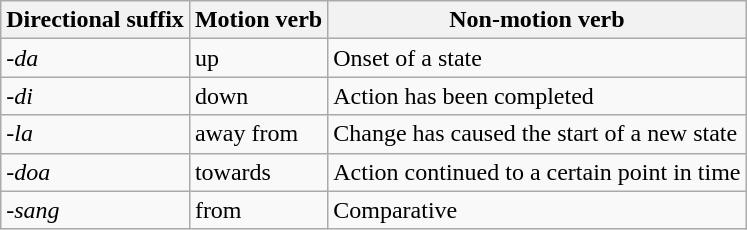<table class="wikitable">
<tr>
<th>Directional suffix</th>
<th>Motion verb</th>
<th>Non-motion verb</th>
</tr>
<tr>
<td><em>-da</em></td>
<td>up</td>
<td>Onset of a state</td>
</tr>
<tr>
<td><em>-di</em></td>
<td>down</td>
<td>Action has been completed</td>
</tr>
<tr>
<td><em>-la</em></td>
<td>away from</td>
<td>Change has caused the start  of a new state</td>
</tr>
<tr>
<td><em>-doa</em></td>
<td>towards</td>
<td>Action continued to a certain  point in time</td>
</tr>
<tr>
<td><em>-sang</em></td>
<td>from</td>
<td>Comparative</td>
</tr>
</table>
